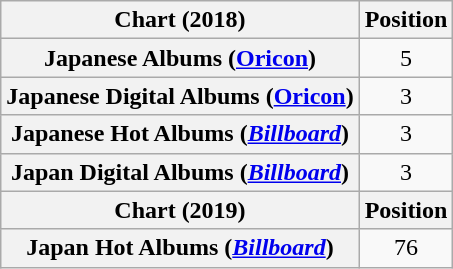<table class="wikitable plainrowheaders">
<tr>
<th>Chart (2018)</th>
<th>Position</th>
</tr>
<tr>
<th scope="row">Japanese Albums (<a href='#'>Oricon</a>)</th>
<td align="center">5</td>
</tr>
<tr>
<th scope="row">Japanese Digital Albums (<a href='#'>Oricon</a>)</th>
<td align="center">3</td>
</tr>
<tr>
<th scope="row">Japanese Hot Albums (<em><a href='#'>Billboard</a></em>)</th>
<td align="center">3</td>
</tr>
<tr>
<th scope="row">Japan Digital Albums (<em><a href='#'>Billboard</a></em>)</th>
<td align="center">3</td>
</tr>
<tr>
<th>Chart (2019)</th>
<th>Position</th>
</tr>
<tr>
<th scope="row">Japan Hot Albums (<em><a href='#'>Billboard</a></em>)</th>
<td align="center">76</td>
</tr>
</table>
